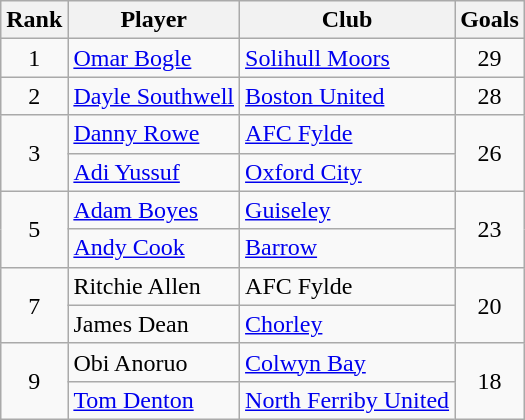<table class="wikitable" style="text-align:center">
<tr>
<th>Rank</th>
<th>Player</th>
<th>Club</th>
<th>Goals</th>
</tr>
<tr>
<td>1</td>
<td align="left"><a href='#'>Omar Bogle</a></td>
<td align="left"><a href='#'>Solihull Moors</a></td>
<td>29</td>
</tr>
<tr>
<td>2</td>
<td align="left"><a href='#'>Dayle Southwell</a></td>
<td align="left"><a href='#'>Boston United</a></td>
<td>28</td>
</tr>
<tr>
<td rowspan="2">3</td>
<td align="left"><a href='#'>Danny Rowe</a></td>
<td align="left"><a href='#'>AFC Fylde</a></td>
<td rowspan="2">26</td>
</tr>
<tr>
<td align="left"><a href='#'>Adi Yussuf</a></td>
<td align="left"><a href='#'>Oxford City</a></td>
</tr>
<tr>
<td rowspan="2">5</td>
<td align="left"><a href='#'>Adam Boyes</a></td>
<td align="left"><a href='#'>Guiseley</a></td>
<td rowspan="2">23</td>
</tr>
<tr>
<td align="left"><a href='#'>Andy Cook</a></td>
<td align="left"><a href='#'>Barrow</a></td>
</tr>
<tr>
<td rowspan="2">7</td>
<td align="left">Ritchie Allen</td>
<td align="left">AFC Fylde</td>
<td rowspan="2">20</td>
</tr>
<tr>
<td align="left">James Dean</td>
<td align="left"><a href='#'>Chorley</a></td>
</tr>
<tr>
<td rowspan="2">9</td>
<td align="left">Obi Anoruo</td>
<td align="left"><a href='#'>Colwyn Bay</a></td>
<td rowspan="2">18</td>
</tr>
<tr>
<td align="left"><a href='#'>Tom Denton</a></td>
<td align="left"><a href='#'>North Ferriby United</a></td>
</tr>
</table>
